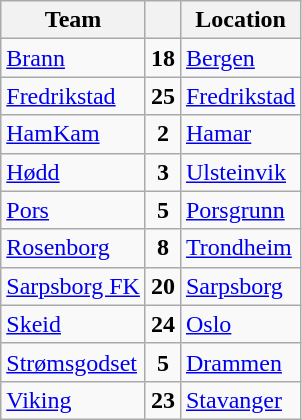<table class="wikitable sortable" border="1">
<tr>
<th>Team</th>
<th></th>
<th>Location</th>
</tr>
<tr>
<td><a href='#'>Brann</a></td>
<td align="center"><strong>18</strong></td>
<td><a href='#'>Bergen</a></td>
</tr>
<tr>
<td><a href='#'>Fredrikstad</a></td>
<td align="center"><strong>25</strong></td>
<td><a href='#'>Fredrikstad</a></td>
</tr>
<tr>
<td><a href='#'>HamKam</a></td>
<td align="center"><strong>2</strong></td>
<td><a href='#'>Hamar</a></td>
</tr>
<tr>
<td><a href='#'>Hødd</a></td>
<td align="center"><strong>3</strong></td>
<td><a href='#'>Ulsteinvik</a></td>
</tr>
<tr>
<td><a href='#'>Pors</a></td>
<td align="center"><strong>5</strong></td>
<td><a href='#'>Porsgrunn</a></td>
</tr>
<tr>
<td><a href='#'>Rosenborg</a></td>
<td align="center"><strong>8</strong></td>
<td><a href='#'>Trondheim</a></td>
</tr>
<tr>
<td><a href='#'>Sarpsborg FK</a></td>
<td align="center"><strong>20</strong></td>
<td><a href='#'>Sarpsborg</a></td>
</tr>
<tr>
<td><a href='#'>Skeid</a></td>
<td align="center"><strong>24</strong></td>
<td><a href='#'>Oslo</a></td>
</tr>
<tr>
<td><a href='#'>Strømsgodset</a></td>
<td align="center"><strong>5</strong></td>
<td><a href='#'>Drammen</a></td>
</tr>
<tr>
<td><a href='#'>Viking</a></td>
<td align="center"><strong>23</strong></td>
<td><a href='#'>Stavanger</a></td>
</tr>
</table>
